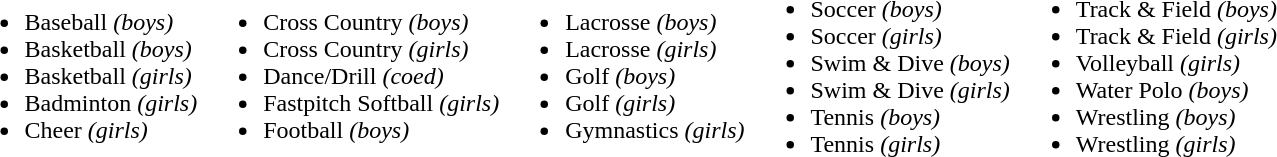<table>
<tr>
<td><br><ul><li>Baseball <em>(boys)</em></li><li>Basketball <em>(boys)</em></li><li>Basketball <em>(girls)</em></li><li>Badminton <em>(girls)</em></li><li>Cheer <em>(girls)</em></li></ul></td>
<td><br><ul><li>Cross Country <em>(boys)</em></li><li>Cross Country <em>(girls)</em></li><li>Dance/Drill <em>(coed)</em></li><li>Fastpitch Softball <em>(girls)</em></li><li>Football <em>(boys)</em></li></ul></td>
<td><br><ul><li>Lacrosse <em>(boys)</em></li><li>Lacrosse <em>(girls)</em></li><li>Golf <em>(boys)</em></li><li>Golf <em>(girls)</em></li><li>Gymnastics <em>(girls)</em></li></ul></td>
<td><br><ul><li>Soccer <em>(boys)</em></li><li>Soccer <em>(girls)</em></li><li>Swim & Dive <em>(boys)</em></li><li>Swim & Dive <em>(girls)</em></li><li>Tennis <em>(boys)</em></li><li>Tennis <em>(girls)</em></li></ul></td>
<td><br><ul><li>Track & Field <em>(boys)</em></li><li>Track & Field <em>(girls)</em></li><li>Volleyball <em>(girls)</em></li><li>Water Polo <em>(boys)</em></li><li>Wrestling <em>(boys)</em></li><li>Wrestling <em>(girls)</em></li></ul></td>
</tr>
</table>
